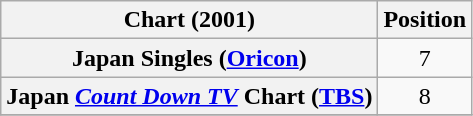<table class="wikitable plainrowheaders">
<tr>
<th>Chart (2001)</th>
<th>Position</th>
</tr>
<tr>
<th scope="row">Japan Singles (<a href='#'>Oricon</a>)</th>
<td align="center">7</td>
</tr>
<tr>
<th scope="row">Japan <em><a href='#'>Count Down TV</a></em> Chart (<a href='#'>TBS</a>)</th>
<td align="center">8</td>
</tr>
<tr>
</tr>
</table>
